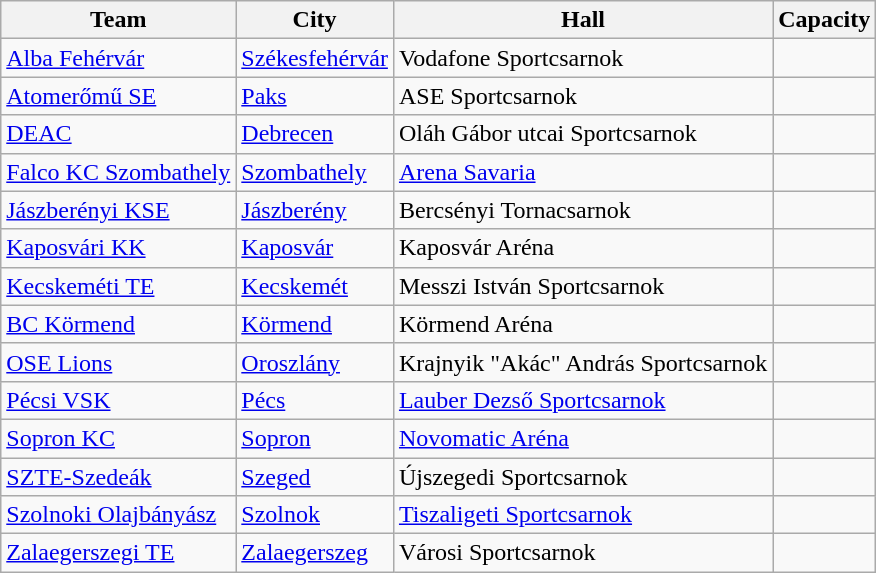<table class="wikitable sortable" style="margin:1em 2em 1em 1em;">
<tr>
<th>Team</th>
<th>City</th>
<th>Hall</th>
<th>Capacity</th>
</tr>
<tr>
<td><a href='#'>Alba Fehérvár</a></td>
<td><a href='#'>Székesfehérvár</a></td>
<td>Vodafone Sportcsarnok</td>
<td></td>
</tr>
<tr>
<td><a href='#'>Atomerőmű SE</a></td>
<td><a href='#'>Paks</a></td>
<td>ASE Sportcsarnok</td>
<td></td>
</tr>
<tr>
<td><a href='#'>DEAC</a></td>
<td><a href='#'>Debrecen</a></td>
<td>Oláh Gábor utcai Sportcsarnok</td>
<td></td>
</tr>
<tr>
<td><a href='#'>Falco KC Szombathely</a></td>
<td><a href='#'>Szombathely</a></td>
<td><a href='#'>Arena Savaria</a></td>
<td></td>
</tr>
<tr>
<td><a href='#'>Jászberényi KSE</a></td>
<td><a href='#'>Jászberény</a></td>
<td>Bercsényi Tornacsarnok</td>
<td></td>
</tr>
<tr>
<td><a href='#'>Kaposvári KK</a></td>
<td><a href='#'>Kaposvár</a></td>
<td>Kaposvár Aréna</td>
<td></td>
</tr>
<tr>
<td><a href='#'>Kecskeméti TE</a></td>
<td><a href='#'>Kecskemét</a></td>
<td>Messzi István Sportcsarnok</td>
<td></td>
</tr>
<tr>
<td><a href='#'>BC Körmend</a></td>
<td><a href='#'>Körmend</a></td>
<td>Körmend Aréna</td>
<td></td>
</tr>
<tr>
<td><a href='#'>OSE Lions</a></td>
<td><a href='#'>Oroszlány</a></td>
<td>Krajnyik "Akác" András Sportcsarnok</td>
<td></td>
</tr>
<tr>
<td><a href='#'>Pécsi VSK</a></td>
<td><a href='#'>Pécs</a></td>
<td><a href='#'>Lauber Dezső Sportcsarnok</a></td>
<td></td>
</tr>
<tr>
<td><a href='#'>Sopron KC</a></td>
<td><a href='#'>Sopron</a></td>
<td><a href='#'>Novomatic Aréna</a></td>
<td></td>
</tr>
<tr>
<td><a href='#'>SZTE-Szedeák</a></td>
<td><a href='#'>Szeged</a></td>
<td>Újszegedi Sportcsarnok</td>
<td></td>
</tr>
<tr>
<td><a href='#'>Szolnoki Olajbányász</a></td>
<td><a href='#'>Szolnok</a></td>
<td><a href='#'>Tiszaligeti Sportcsarnok</a></td>
<td></td>
</tr>
<tr>
<td><a href='#'>Zalaegerszegi TE</a></td>
<td><a href='#'>Zalaegerszeg</a></td>
<td>Városi Sportcsarnok</td>
<td></td>
</tr>
</table>
